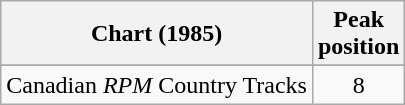<table class="wikitable sortable">
<tr>
<th align="left">Chart (1985)</th>
<th align="center">Peak<br>position</th>
</tr>
<tr>
</tr>
<tr>
<td align="left">Canadian <em>RPM</em> Country Tracks</td>
<td align="center">8</td>
</tr>
</table>
